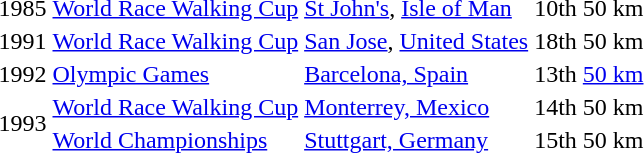<table>
<tr>
<td>1985</td>
<td><a href='#'>World Race Walking Cup</a></td>
<td><a href='#'>St John's</a>, <a href='#'>Isle of Man</a></td>
<td>10th</td>
<td>50 km</td>
</tr>
<tr>
<td>1991</td>
<td><a href='#'>World Race Walking Cup</a></td>
<td><a href='#'>San Jose</a>, <a href='#'>United States</a></td>
<td>18th</td>
<td>50 km</td>
</tr>
<tr>
<td>1992</td>
<td><a href='#'>Olympic Games</a></td>
<td><a href='#'>Barcelona, Spain</a></td>
<td align="center">13th</td>
<td><a href='#'>50 km</a></td>
</tr>
<tr>
<td rowspan=2>1993</td>
<td><a href='#'>World Race Walking Cup</a></td>
<td><a href='#'>Monterrey, Mexico</a></td>
<td>14th</td>
<td>50 km</td>
</tr>
<tr>
<td><a href='#'>World Championships</a></td>
<td><a href='#'>Stuttgart, Germany</a></td>
<td align="center">15th</td>
<td>50 km</td>
</tr>
</table>
